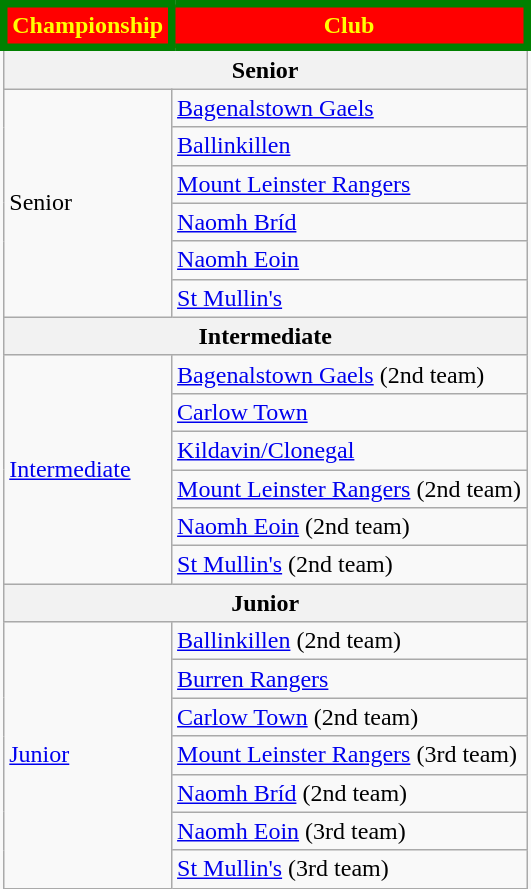<table class="wikitable sortable">
<tr>
<th style="background:red;color: yellow;border:5px solid green">Championship</th>
<th style="background:red;color: yellow;border:5px solid green">Club</th>
</tr>
<tr>
<th colspan="2">Senior</th>
</tr>
<tr>
<td rowspan="6">Senior</td>
<td style="text-align:left"> <a href='#'>Bagenalstown Gaels</a></td>
</tr>
<tr>
<td style="text-align:left"> <a href='#'>Ballinkillen</a></td>
</tr>
<tr>
<td style="text-align:left"> <a href='#'>Mount Leinster Rangers</a></td>
</tr>
<tr>
<td style="text-align:left"> <a href='#'>Naomh Bríd</a></td>
</tr>
<tr>
<td style="text-align:left"> <a href='#'>Naomh Eoin</a></td>
</tr>
<tr>
<td style="text-align:left"> <a href='#'>St Mullin's</a></td>
</tr>
<tr>
<th colspan="2">Intermediate</th>
</tr>
<tr>
<td rowspan="6"><a href='#'>Intermediate</a></td>
<td> <a href='#'>Bagenalstown Gaels</a> (2nd team)</td>
</tr>
<tr>
<td> <a href='#'>Carlow Town</a></td>
</tr>
<tr>
<td> <a href='#'>Kildavin/Clonegal</a></td>
</tr>
<tr>
<td> <a href='#'>Mount Leinster Rangers</a> (2nd team)</td>
</tr>
<tr>
<td> <a href='#'>Naomh Eoin</a> (2nd team)</td>
</tr>
<tr>
<td> <a href='#'>St Mullin's</a> (2nd team)</td>
</tr>
<tr>
<th colspan="2">Junior</th>
</tr>
<tr>
<td rowspan="7"><a href='#'>Junior</a></td>
<td> <a href='#'>Ballinkillen</a> (2nd team)</td>
</tr>
<tr>
<td> <a href='#'>Burren Rangers</a></td>
</tr>
<tr>
<td> <a href='#'>Carlow Town</a> (2nd team)</td>
</tr>
<tr>
<td> <a href='#'>Mount Leinster Rangers</a> (3rd team)</td>
</tr>
<tr>
<td> <a href='#'>Naomh Bríd</a> (2nd team)</td>
</tr>
<tr>
<td> <a href='#'>Naomh Eoin</a> (3rd team)</td>
</tr>
<tr>
<td> <a href='#'>St Mullin's</a> (3rd team)</td>
</tr>
</table>
